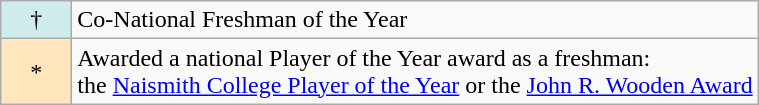<table class="wikitable">
<tr>
<td style="background:#cfecec;">    †    </td>
<td>Co-National Freshman of the Year</td>
</tr>
<tr>
<td style="background:#ffe6bd;">    *    </td>
<td>Awarded a national Player of the Year award as a freshman: <br>the <a href='#'>Naismith College Player of the Year</a> or the <a href='#'>John R. Wooden Award</a></td>
</tr>
</table>
